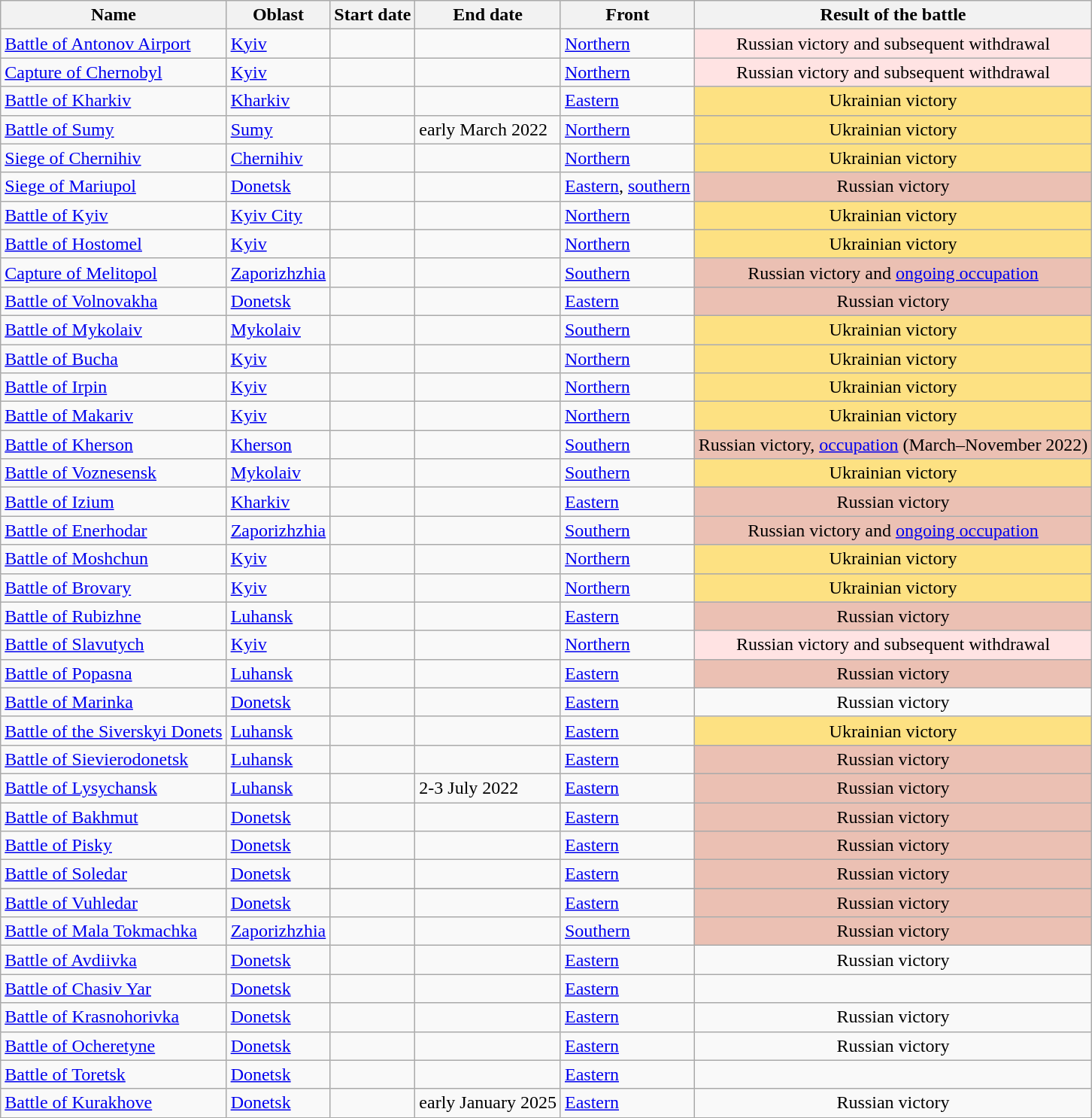<table class="wikitable sortable">
<tr>
<th>Name</th>
<th>Oblast</th>
<th>Start date</th>
<th>End date</th>
<th>Front</th>
<th>Result of the battle</th>
</tr>
<tr>
<td><a href='#'>Battle of Antonov Airport</a></td>
<td><a href='#'>Kyiv</a></td>
<td></td>
<td></td>
<td><a href='#'>Northern</a></td>
<td align="center" style="background-color:#FFE3E3">Russian victory and subsequent withdrawal</td>
</tr>
<tr>
<td><a href='#'>Capture of Chernobyl</a></td>
<td><a href='#'>Kyiv</a></td>
<td></td>
<td></td>
<td><a href='#'>Northern</a></td>
<td align="center" style="background-color:#FFE3E3">Russian victory and subsequent withdrawal</td>
</tr>
<tr>
<td><a href='#'>Battle of Kharkiv</a></td>
<td><a href='#'>Kharkiv</a></td>
<td></td>
<td></td>
<td><a href='#'>Eastern</a></td>
<td align="center" style="background-color:#FDE182">Ukrainian victory</td>
</tr>
<tr>
<td><a href='#'>Battle of Sumy</a></td>
<td><a href='#'>Sumy</a></td>
<td></td>
<td> early March 2022</td>
<td><a href='#'>Northern</a></td>
<td align="center" style="background-color:#FDE182">Ukrainian victory</td>
</tr>
<tr>
<td><a href='#'>Siege of Chernihiv</a></td>
<td><a href='#'>Chernihiv</a></td>
<td></td>
<td></td>
<td><a href='#'>Northern</a></td>
<td align="center" style="background-color:#FDE182">Ukrainian victory</td>
</tr>
<tr>
<td><a href='#'>Siege of Mariupol</a></td>
<td><a href='#'>Donetsk</a></td>
<td></td>
<td></td>
<td><a href='#'>Eastern</a>, <a href='#'>southern</a></td>
<td align="center" style="background-color:#EBC0B3">Russian victory</td>
</tr>
<tr>
<td><a href='#'>Battle of Kyiv</a></td>
<td><a href='#'>Kyiv City</a></td>
<td></td>
<td></td>
<td><a href='#'>Northern</a></td>
<td align="center" style="background-color:#FDE182">Ukrainian victory</td>
</tr>
<tr>
<td><a href='#'>Battle of Hostomel</a></td>
<td><a href='#'>Kyiv</a></td>
<td></td>
<td></td>
<td><a href='#'>Northern</a></td>
<td align="center" style="background-color:#FDE182">Ukrainian victory</td>
</tr>
<tr>
<td><a href='#'>Capture of Melitopol</a></td>
<td><a href='#'>Zaporizhzhia</a></td>
<td></td>
<td></td>
<td><a href='#'>Southern</a></td>
<td align="center" style="background-color:#EBC0B3">Russian victory and <a href='#'>ongoing occupation</a></td>
</tr>
<tr>
<td><a href='#'>Battle of Volnovakha</a></td>
<td><a href='#'>Donetsk</a></td>
<td></td>
<td></td>
<td><a href='#'>Eastern</a></td>
<td align="center" style="background-color:#EBC0B3">Russian victory</td>
</tr>
<tr>
<td><a href='#'>Battle of Mykolaiv</a></td>
<td><a href='#'>Mykolaiv</a></td>
<td></td>
<td></td>
<td><a href='#'>Southern</a></td>
<td align="center" style="background-color:#FDE182">Ukrainian victory</td>
</tr>
<tr>
<td><a href='#'>Battle of Bucha</a></td>
<td><a href='#'>Kyiv</a></td>
<td></td>
<td></td>
<td><a href='#'>Northern</a></td>
<td align="center" style="background-color:#FDE182">Ukrainian victory</td>
</tr>
<tr>
<td><a href='#'>Battle of Irpin</a></td>
<td><a href='#'>Kyiv</a></td>
<td></td>
<td></td>
<td><a href='#'>Northern</a></td>
<td align="center" style="background-color:#FDE182">Ukrainian victory</td>
</tr>
<tr>
<td><a href='#'>Battle of Makariv</a></td>
<td><a href='#'>Kyiv</a></td>
<td></td>
<td></td>
<td><a href='#'>Northern</a></td>
<td align="center" style="background-color:#FDE182">Ukrainian victory</td>
</tr>
<tr>
<td><a href='#'>Battle of Kherson</a></td>
<td><a href='#'>Kherson</a></td>
<td></td>
<td></td>
<td><a href='#'>Southern</a></td>
<td align="center" style="background-color:#EBC0B3">Russian victory, <a href='#'>occupation</a> (March–November 2022)</td>
</tr>
<tr>
<td><a href='#'>Battle of Voznesensk</a></td>
<td><a href='#'>Mykolaiv</a></td>
<td></td>
<td></td>
<td><a href='#'>Southern</a></td>
<td align="center" style="background-color:#FDE182">Ukrainian victory</td>
</tr>
<tr>
<td><a href='#'>Battle of Izium</a></td>
<td><a href='#'>Kharkiv</a></td>
<td></td>
<td></td>
<td><a href='#'>Eastern</a></td>
<td align="center" style="background-color:#EBC0B3">Russian victory</td>
</tr>
<tr>
<td><a href='#'>Battle of Enerhodar</a></td>
<td><a href='#'>Zaporizhzhia</a></td>
<td></td>
<td></td>
<td><a href='#'>Southern</a></td>
<td align="center" style="background-color:#EBC0B3">Russian victory and <a href='#'>ongoing occupation</a></td>
</tr>
<tr>
<td><a href='#'>Battle of Moshchun</a></td>
<td><a href='#'>Kyiv</a></td>
<td></td>
<td></td>
<td><a href='#'>Northern</a></td>
<td align="center" style="background-color:#FDE182">Ukrainian victory</td>
</tr>
<tr>
<td><a href='#'>Battle of Brovary</a></td>
<td><a href='#'>Kyiv</a></td>
<td></td>
<td></td>
<td><a href='#'>Northern</a></td>
<td align="center" style="background-color:#FDE182">Ukrainian victory</td>
</tr>
<tr>
<td><a href='#'>Battle of Rubizhne</a></td>
<td><a href='#'>Luhansk</a></td>
<td></td>
<td></td>
<td><a href='#'>Eastern</a></td>
<td align="center" style="background-color:#EBC0B3">Russian victory</td>
</tr>
<tr>
<td><a href='#'>Battle of Slavutych</a></td>
<td><a href='#'>Kyiv</a></td>
<td></td>
<td></td>
<td><a href='#'>Northern</a></td>
<td align="center" style="background-color:#FFE3E3">Russian victory and subsequent withdrawal</td>
</tr>
<tr>
<td><a href='#'>Battle of Popasna</a></td>
<td><a href='#'>Luhansk</a></td>
<td></td>
<td></td>
<td><a href='#'>Eastern</a></td>
<td align="center" style="background-color:#EBC0B3">Russian victory</td>
</tr>
<tr>
<td><a href='#'>Battle of Marinka</a></td>
<td><a href='#'>Donetsk</a></td>
<td></td>
<td></td>
<td><a href='#'>Eastern</a></td>
<td align="center" style=align="center" style="background-color:#EBC0B3">Russian victory</td>
</tr>
<tr>
<td><a href='#'>Battle of the Siverskyi Donets</a></td>
<td><a href='#'>Luhansk</a></td>
<td></td>
<td></td>
<td><a href='#'>Eastern</a></td>
<td align="center" style="background-color:#FDE182">Ukrainian victory</td>
</tr>
<tr>
<td><a href='#'>Battle of Sievierodonetsk</a></td>
<td><a href='#'>Luhansk</a></td>
<td></td>
<td></td>
<td><a href='#'>Eastern</a></td>
<td align="center" style="background-color:#EBC0B3">Russian victory</td>
</tr>
<tr>
<td><a href='#'>Battle of Lysychansk</a></td>
<td><a href='#'>Luhansk</a></td>
<td></td>
<td> 2-3 July 2022</td>
<td><a href='#'>Eastern</a></td>
<td align="center" style="background-color:#EBC0B3">Russian victory</td>
</tr>
<tr>
<td><a href='#'>Battle of Bakhmut</a></td>
<td><a href='#'>Donetsk</a></td>
<td></td>
<td></td>
<td><a href='#'>Eastern</a></td>
<td align="center" style="background-color:#EBC0B3">Russian victory</td>
</tr>
<tr>
<td><a href='#'>Battle of Pisky</a></td>
<td><a href='#'>Donetsk</a></td>
<td></td>
<td></td>
<td><a href='#'>Eastern</a></td>
<td align="center" style="background-color:#EBC0B3">Russian victory</td>
</tr>
<tr>
<td><a href='#'>Battle of Soledar</a></td>
<td><a href='#'>Donetsk</a></td>
<td></td>
<td></td>
<td><a href='#'>Eastern</a></td>
<td align="center" style="background-color:#EBC0B3">Russian victory</td>
</tr>
<tr>
</tr>
<tr>
<td><a href='#'>Battle of Vuhledar</a></td>
<td><a href='#'>Donetsk</a></td>
<td></td>
<td></td>
<td><a href='#'>Eastern</a></td>
<td align="center" style="background-color:#EBC0B3">Russian victory</td>
</tr>
<tr>
<td><a href='#'>Battle of Mala Tokmachka</a></td>
<td><a href='#'>Zaporizhzhia</a></td>
<td></td>
<td></td>
<td><a href='#'>Southern</a></td>
<td align="center" style="background-color:#EBC0B3">Russian victory</td>
</tr>
<tr>
<td><a href='#'>Battle of Avdiivka</a></td>
<td><a href='#'>Donetsk</a></td>
<td></td>
<td></td>
<td><a href='#'>Eastern</a></td>
<td align="center" style=align="center" style="background-color:#EBC0B3">Russian victory</td>
</tr>
<tr>
<td><a href='#'>Battle of Chasiv Yar</a></td>
<td><a href='#'>Donetsk</a></td>
<td></td>
<td></td>
<td><a href='#'>Eastern</a></td>
<td></td>
</tr>
<tr>
<td><a href='#'>Battle of Krasnohorivka</a></td>
<td><a href='#'>Donetsk</a></td>
<td></td>
<td></td>
<td><a href='#'>Eastern</a></td>
<td align="center" style=align="center" style="background-color:#EBC0B3">Russian victory</td>
</tr>
<tr>
<td><a href='#'>Battle of Ocheretyne</a></td>
<td><a href='#'>Donetsk</a></td>
<td></td>
<td></td>
<td><a href='#'>Eastern</a></td>
<td align="center" style=align="center" style="background-color:#EBC0B3">Russian victory</td>
</tr>
<tr>
<td><a href='#'>Battle of Toretsk</a></td>
<td><a href='#'>Donetsk</a></td>
<td></td>
<td></td>
<td><a href='#'>Eastern</a></td>
<td></td>
</tr>
<tr>
<td><a href='#'>Battle of Kurakhove</a></td>
<td><a href='#'>Donetsk</a></td>
<td></td>
<td> early January 2025</td>
<td><a href='#'>Eastern</a></td>
<td align="center" style=align="center" style="background-color:#EBC0B3">Russian victory</td>
</tr>
</table>
